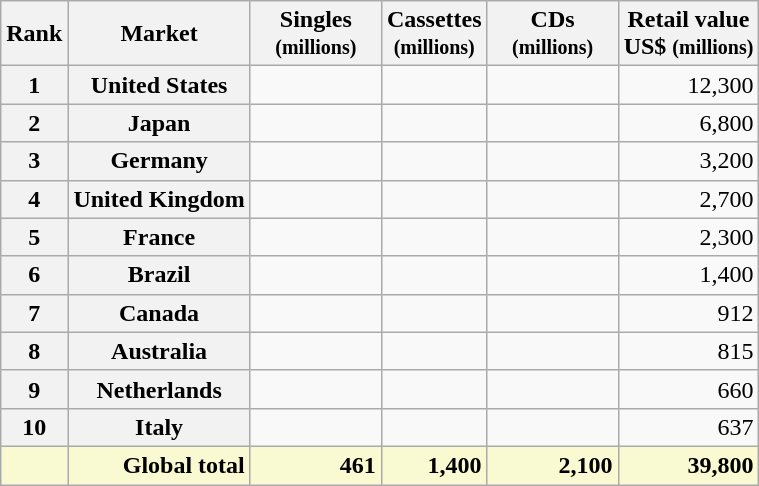<table class="wikitable plainrowheaders sortable" style="text-align:right;">
<tr>
<th scope="col">Rank</th>
<th scope="col">Market</th>
<th scope="col" style="width:5em;">Singles <br><small>(millions)</small></th>
<th scope="col">Cassettes<br><small>(millions)</small></th>
<th scope="col" style="width:5em;">CDs <br><small>(millions)</small></th>
<th scope="col">Retail value<br>US$ <small>(millions)</small></th>
</tr>
<tr>
<th>1</th>
<th scope="row">United States</th>
<td></td>
<td></td>
<td></td>
<td>12,300</td>
</tr>
<tr>
<th>2</th>
<th scope="row">Japan</th>
<td></td>
<td></td>
<td></td>
<td>6,800</td>
</tr>
<tr>
<th>3</th>
<th scope="row">Germany</th>
<td></td>
<td></td>
<td></td>
<td>3,200</td>
</tr>
<tr>
<th>4</th>
<th scope="row">United Kingdom</th>
<td></td>
<td></td>
<td></td>
<td>2,700</td>
</tr>
<tr>
<th>5</th>
<th scope="row">France</th>
<td></td>
<td></td>
<td></td>
<td>2,300</td>
</tr>
<tr>
<th>6</th>
<th scope="row">Brazil</th>
<td></td>
<td></td>
<td></td>
<td>1,400</td>
</tr>
<tr>
<th>7</th>
<th scope="row">Canada</th>
<td></td>
<td></td>
<td></td>
<td>912</td>
</tr>
<tr>
<th>8</th>
<th scope="row">Australia</th>
<td></td>
<td></td>
<td></td>
<td>815</td>
</tr>
<tr>
<th>9</th>
<th scope="row">Netherlands</th>
<td></td>
<td></td>
<td></td>
<td>660</td>
</tr>
<tr>
<th>10</th>
<th scope="row">Italy</th>
<td></td>
<td></td>
<td></td>
<td>637</td>
</tr>
<tr class="sortbottom" style="background-color:#FAFAD2; font-weight:bold;">
<td></td>
<td>Global total</td>
<td>461</td>
<td>1,400</td>
<td>2,100</td>
<td>39,800</td>
</tr>
</table>
